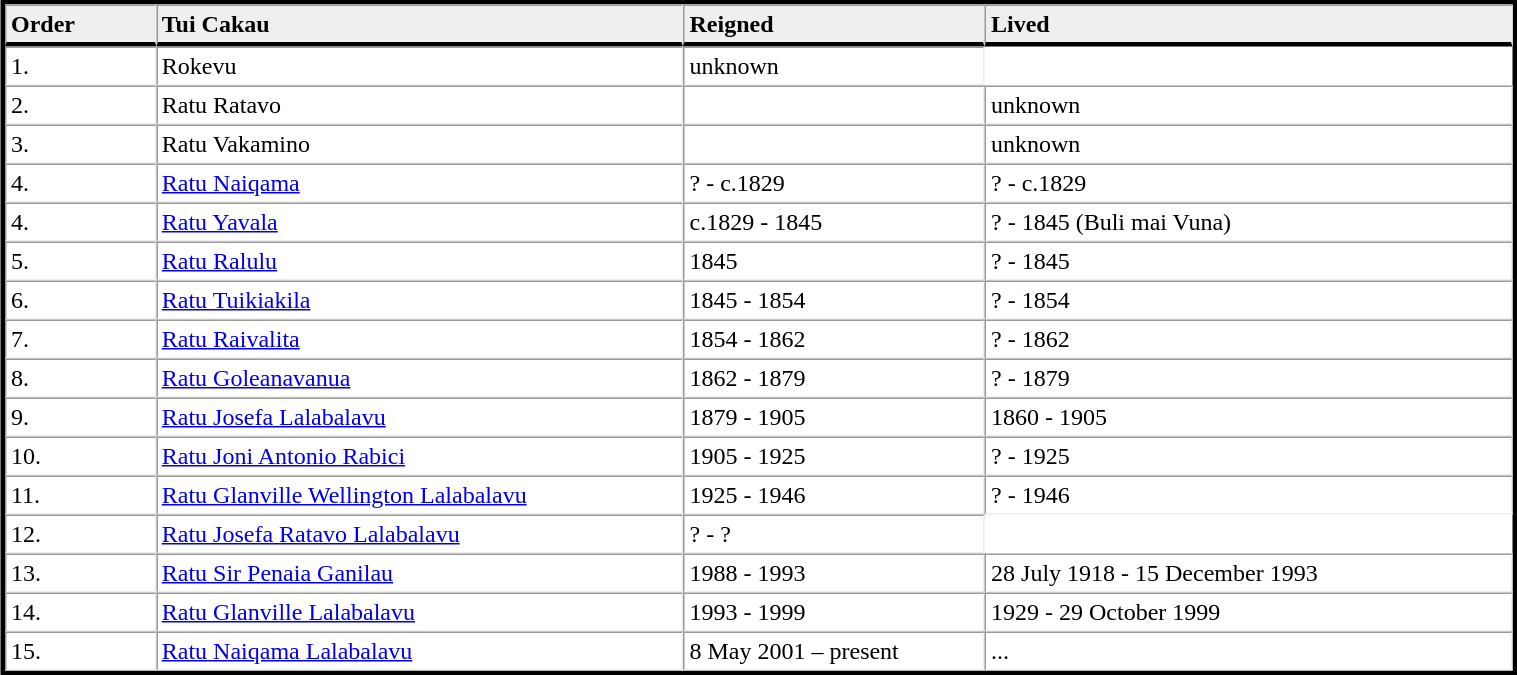<table table width="80%" border="1" align="center" cellpadding=3 cellspacing=0 style="margin:5px; border:3px solid;">
<tr>
<td td width="10%" style="border-bottom:3px solid; background:#efefef;"><strong>Order</strong></td>
<td td width="35%" style="border-bottom:3px solid; background:#efefef;"><strong>Tui Cakau</strong></td>
<td td width="20%" style="border-bottom:3px solid; background:#efefef;"><strong>Reigned</strong></td>
<td td width="35%" style="border-bottom:3px solid; background:#efefef;"><strong>Lived</strong></td>
</tr>
<tr>
<td>1.</td>
<td>Rokevu</td>
<td>unknown</td>
</tr>
<tr>
<td>2.</td>
<td>Ratu Ratavo</td>
<td></td>
<td>unknown</td>
</tr>
<tr>
<td>3.</td>
<td>Ratu Vakamino</td>
<td></td>
<td>unknown</td>
</tr>
<tr>
<td>4.</td>
<td><a href='#'>Ratu Naiqama</a></td>
<td>? - c.1829</td>
<td>? - c.1829</td>
</tr>
<tr>
<td>4.</td>
<td><a href='#'>Ratu Yavala</a></td>
<td>c.1829 - 1845</td>
<td>? - 1845 (Buli mai Vuna)</td>
</tr>
<tr>
<td>5.</td>
<td><a href='#'>Ratu Ralulu</a></td>
<td>1845</td>
<td>? - 1845</td>
</tr>
<tr>
<td>6.</td>
<td><a href='#'>Ratu Tuikiakila</a></td>
<td>1845 - 1854</td>
<td>? - 1854</td>
</tr>
<tr>
<td>7.</td>
<td><a href='#'>Ratu Raivalita</a></td>
<td>1854 - 1862</td>
<td>? - 1862</td>
</tr>
<tr>
<td>8.</td>
<td><a href='#'>Ratu Goleanavanua</a></td>
<td>1862 - 1879</td>
<td>? - 1879</td>
</tr>
<tr>
<td>9.</td>
<td><a href='#'>Ratu Josefa Lalabalavu</a></td>
<td>1879 - 1905</td>
<td>1860 - 1905</td>
</tr>
<tr>
<td>10.</td>
<td><a href='#'>Ratu Joni Antonio Rabici</a></td>
<td>1905 - 1925</td>
<td>? - 1925</td>
</tr>
<tr>
<td>11.</td>
<td><a href='#'>Ratu Glanville Wellington Lalabalavu</a></td>
<td>1925 - 1946</td>
<td>? - 1946</td>
</tr>
<tr>
<td>12.</td>
<td><a href='#'>Ratu Josefa Ratavo Lalabalavu</a></td>
<td 1946 - 1987>? - ?</td>
</tr>
<tr>
<td>13.</td>
<td><a href='#'>Ratu Sir Penaia Ganilau</a></td>
<td>1988 - 1993</td>
<td>28 July 1918 - 15 December 1993</td>
</tr>
<tr>
<td>14.</td>
<td><a href='#'>Ratu Glanville Lalabalavu</a></td>
<td>1993 - 1999</td>
<td>1929 - 29 October 1999</td>
</tr>
<tr>
<td>15.</td>
<td><a href='#'>Ratu Naiqama Lalabalavu</a></td>
<td>8 May 2001 – present</td>
<td>...</td>
</tr>
</table>
